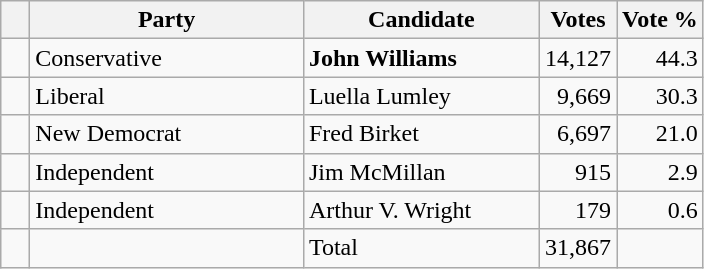<table class="wikitable">
<tr>
<th></th>
<th scope="col" width="175">Party</th>
<th scope="col" width="150">Candidate</th>
<th>Votes</th>
<th>Vote %</th>
</tr>
<tr>
<td>   </td>
<td>Conservative</td>
<td><strong>John Williams</strong></td>
<td align=right>14,127</td>
<td align=right>44.3</td>
</tr>
<tr>
<td>   </td>
<td>Liberal</td>
<td>Luella Lumley</td>
<td align=right>9,669</td>
<td align=right>30.3</td>
</tr>
<tr>
<td>   </td>
<td>New Democrat</td>
<td>Fred Birket</td>
<td align=right>6,697</td>
<td align=right>21.0</td>
</tr>
<tr>
<td>   </td>
<td>Independent</td>
<td>Jim McMillan</td>
<td align=right>915</td>
<td align=right>2.9<br></td>
</tr>
<tr |>
<td>   </td>
<td>Independent</td>
<td>Arthur V. Wright</td>
<td align=right>179</td>
<td align=right>0.6</td>
</tr>
<tr |>
<td></td>
<td></td>
<td>Total</td>
<td align=right>31,867</td>
<td></td>
</tr>
</table>
